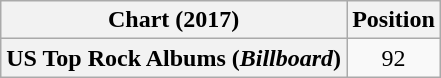<table class="wikitable plainrowheaders" style="text-align:center">
<tr>
<th scope="col">Chart (2017)</th>
<th scope="col">Position</th>
</tr>
<tr>
<th scope="row">US Top Rock Albums (<em>Billboard</em>)</th>
<td>92</td>
</tr>
</table>
